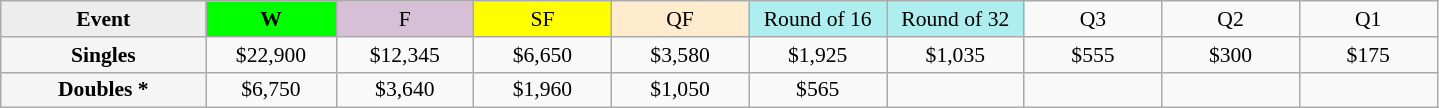<table class=wikitable style=font-size:90%;text-align:center>
<tr>
<td style="width:130px; background:#ededed;"><strong>Event</strong></td>
<td style="width:80px; background:lime;"><strong>W</strong></td>
<td style="width:85px; background:thistle;">F</td>
<td style="width:85px; background:#ff0;">SF</td>
<td style="width:85px; background:#ffebcd;">QF</td>
<td style="width:85px; background:#afeeee;">Round of 16</td>
<td style="width:85px; background:#afeeee;">Round of 32</td>
<td width=85>Q3</td>
<td width=85>Q2</td>
<td width=85>Q1</td>
</tr>
<tr>
<td style="background:#f5f5f5;"><strong>Singles</strong></td>
<td>$22,900</td>
<td>$12,345</td>
<td>$6,650</td>
<td>$3,580</td>
<td>$1,925</td>
<td>$1,035</td>
<td>$555</td>
<td>$300</td>
<td>$175</td>
</tr>
<tr>
<td style="background:#f5f5f5;"><strong>Doubles *</strong></td>
<td>$6,750</td>
<td>$3,640</td>
<td>$1,960</td>
<td>$1,050</td>
<td>$565</td>
<td></td>
<td></td>
<td></td>
<td></td>
</tr>
</table>
